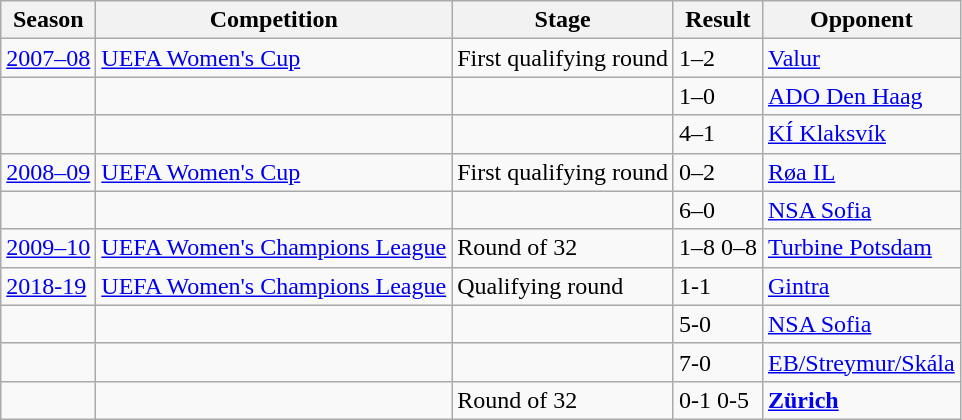<table class="wikitable">
<tr>
<th>Season</th>
<th>Competition</th>
<th>Stage</th>
<th>Result</th>
<th>Opponent</th>
</tr>
<tr>
<td><a href='#'>2007–08</a></td>
<td><a href='#'>UEFA Women's Cup</a></td>
<td>First qualifying round</td>
<td>1–2</td>
<td> <a href='#'>Valur</a></td>
</tr>
<tr>
<td></td>
<td></td>
<td></td>
<td>1–0</td>
<td> <a href='#'>ADO Den Haag</a></td>
</tr>
<tr>
<td></td>
<td></td>
<td></td>
<td>4–1</td>
<td> <a href='#'>KÍ Klaksvík</a></td>
</tr>
<tr>
<td><a href='#'>2008–09</a></td>
<td><a href='#'>UEFA Women's Cup</a></td>
<td>First qualifying round</td>
<td>0–2</td>
<td> <a href='#'>Røa IL</a></td>
</tr>
<tr>
<td></td>
<td></td>
<td></td>
<td>6–0</td>
<td> <a href='#'>NSA Sofia</a></td>
</tr>
<tr>
<td><a href='#'>2009–10</a></td>
<td><a href='#'>UEFA Women's Champions League</a></td>
<td>Round of 32</td>
<td>1–8 0–8</td>
<td> <a href='#'>Turbine Potsdam</a></td>
</tr>
<tr>
<td><a href='#'>2018-19</a></td>
<td><a href='#'>UEFA Women's Champions League</a></td>
<td>Qualifying round</td>
<td>1-1</td>
<td><a href='#'>Gintra</a></td>
</tr>
<tr>
<td></td>
<td></td>
<td></td>
<td>5-0</td>
<td><a href='#'>NSA Sofia</a></td>
</tr>
<tr>
<td></td>
<td></td>
<td></td>
<td>7-0</td>
<td><a href='#'>EB/Streymur/Skála</a></td>
</tr>
<tr>
<td></td>
<td></td>
<td>Round of 32</td>
<td>0-1 0-5</td>
<td><strong><a href='#'>Zürich</a></strong></td>
</tr>
</table>
